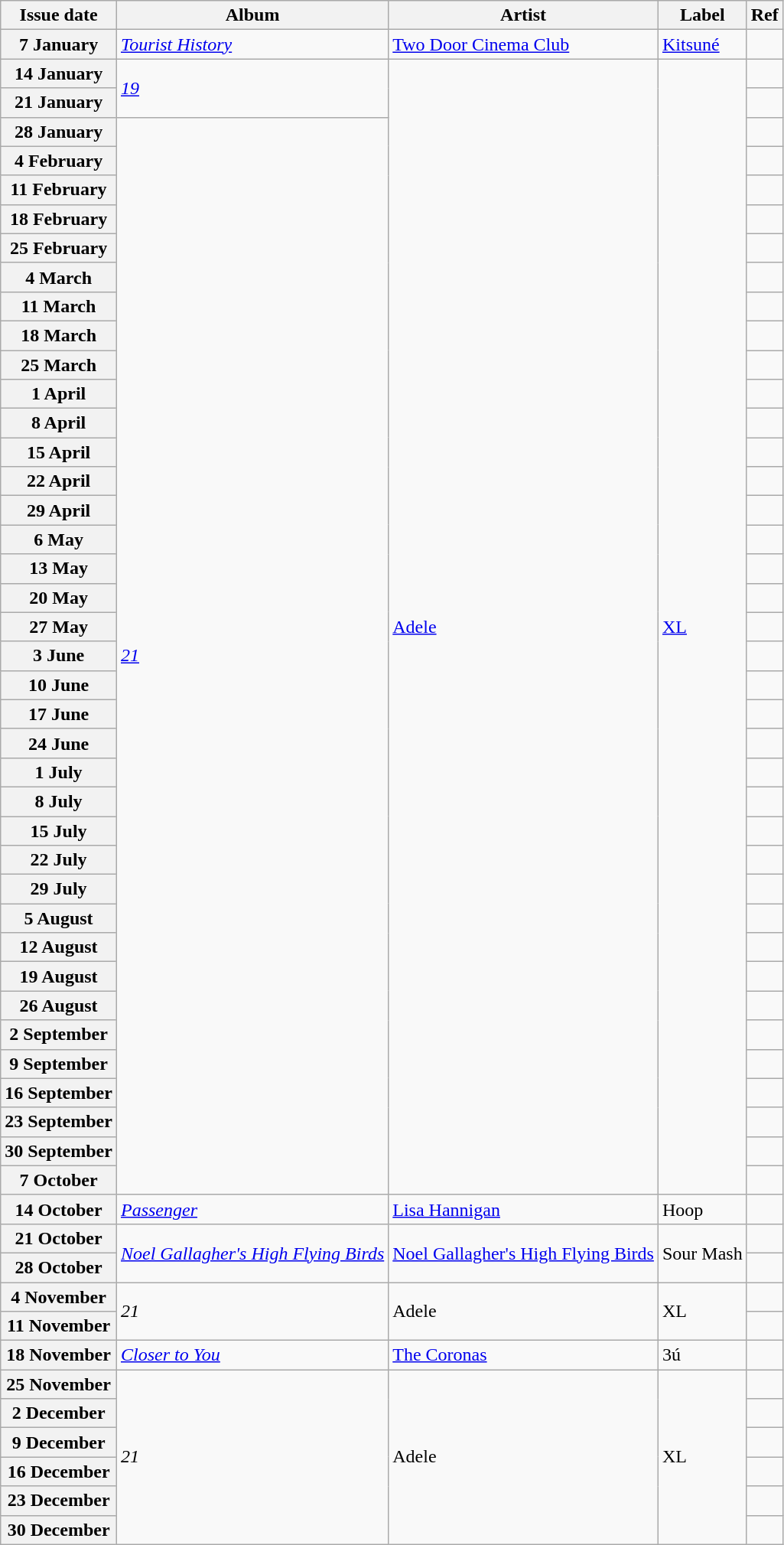<table class="wikitable plainrowheaders" style="text-align:left">
<tr>
<th scope="col">Issue date</th>
<th scope="col">Album</th>
<th scope="col">Artist</th>
<th scope="col">Label</th>
<th scope="col">Ref</th>
</tr>
<tr>
<th scope="row">7 January</th>
<td><em><a href='#'>Tourist History</a></em></td>
<td><a href='#'>Two Door Cinema Club</a></td>
<td><a href='#'>Kitsuné</a></td>
<td style="text-align:center"></td>
</tr>
<tr>
<th scope="row">14 January</th>
<td rowspan="2"><em><a href='#'>19</a></em></td>
<td rowspan="39"><a href='#'>Adele</a></td>
<td rowspan="39"><a href='#'>XL</a></td>
<td style="text-align:center"></td>
</tr>
<tr>
<th scope="row">21 January</th>
<td style="text-align:center"></td>
</tr>
<tr>
<th scope="row">28 January</th>
<td rowspan="37"><em><a href='#'>21</a></em></td>
<td style="text-align:center"></td>
</tr>
<tr>
<th scope="row">4 February</th>
<td style="text-align:center"></td>
</tr>
<tr>
<th scope="row">11 February</th>
<td style="text-align:center"></td>
</tr>
<tr>
<th scope="row">18 February</th>
<td style="text-align:center"></td>
</tr>
<tr>
<th scope="row">25 February</th>
<td style="text-align:center"></td>
</tr>
<tr>
<th scope="row">4 March</th>
<td style="text-align:center"></td>
</tr>
<tr>
<th scope="row">11 March</th>
<td style="text-align:center"></td>
</tr>
<tr>
<th scope="row">18 March</th>
<td style="text-align:center"></td>
</tr>
<tr>
<th scope="row">25 March</th>
<td style="text-align:center"></td>
</tr>
<tr>
<th scope="row">1 April</th>
<td style="text-align:center"></td>
</tr>
<tr>
<th scope="row">8 April</th>
<td style="text-align:center"></td>
</tr>
<tr>
<th scope="row">15 April</th>
<td style="text-align:center"></td>
</tr>
<tr>
<th scope="row">22 April</th>
<td style="text-align:center"></td>
</tr>
<tr>
<th scope="row">29 April</th>
<td style="text-align:center"></td>
</tr>
<tr>
<th scope="row">6 May</th>
<td style="text-align:center"></td>
</tr>
<tr>
<th scope="row">13 May</th>
<td style="text-align:center"></td>
</tr>
<tr>
<th scope="row">20 May</th>
<td style="text-align:center"></td>
</tr>
<tr>
<th scope="row">27 May</th>
<td style="text-align:center"></td>
</tr>
<tr>
<th scope="row">3 June</th>
<td style="text-align:center"></td>
</tr>
<tr>
<th scope="row">10 June</th>
<td style="text-align:center"></td>
</tr>
<tr>
<th scope="row">17 June</th>
<td style="text-align:center"></td>
</tr>
<tr>
<th scope="row">24 June</th>
<td style="text-align:center"></td>
</tr>
<tr>
<th scope="row">1 July</th>
<td style="text-align:center"></td>
</tr>
<tr>
<th scope="row">8 July</th>
<td style="text-align:center"></td>
</tr>
<tr>
<th scope="row">15 July</th>
<td style="text-align:center"></td>
</tr>
<tr>
<th scope="row">22 July</th>
<td style="text-align:center"></td>
</tr>
<tr>
<th scope="row">29 July</th>
<td style="text-align:center"></td>
</tr>
<tr>
<th scope="row">5 August</th>
<td style="text-align:center"></td>
</tr>
<tr>
<th scope="row">12 August</th>
<td style="text-align:center"></td>
</tr>
<tr>
<th scope="row">19 August</th>
<td style="text-align:center"></td>
</tr>
<tr>
<th scope="row">26 August</th>
<td style="text-align:center"></td>
</tr>
<tr>
<th scope="row">2 September</th>
<td style="text-align:center"></td>
</tr>
<tr>
<th scope="row">9 September</th>
<td style="text-align:center"></td>
</tr>
<tr>
<th scope="row">16 September</th>
<td style="text-align:center"></td>
</tr>
<tr>
<th scope="row">23 September</th>
<td style="text-align:center"></td>
</tr>
<tr>
<th scope="row">30 September</th>
<td style="text-align:center"></td>
</tr>
<tr>
<th scope="row">7 October</th>
<td style="text-align:center"></td>
</tr>
<tr>
<th scope="row">14 October</th>
<td><em><a href='#'>Passenger</a></em></td>
<td><a href='#'>Lisa Hannigan</a></td>
<td>Hoop</td>
<td style="text-align:center"></td>
</tr>
<tr>
<th scope="row">21 October</th>
<td rowspan="2"><em><a href='#'>Noel Gallagher's High Flying Birds</a></em></td>
<td rowspan="2"><a href='#'>Noel Gallagher's High Flying Birds</a></td>
<td rowspan="2">Sour Mash</td>
<td style="text-align:center"></td>
</tr>
<tr>
<th scope="row">28 October</th>
<td style="text-align:center"></td>
</tr>
<tr>
<th scope="row">4 November</th>
<td rowspan="2"><em>21</em></td>
<td rowspan="2">Adele</td>
<td rowspan="2">XL</td>
<td style="text-align:center"></td>
</tr>
<tr>
<th scope="row">11 November</th>
<td style="text-align:center"></td>
</tr>
<tr>
<th scope="row">18 November</th>
<td><em><a href='#'>Closer to You</a></em></td>
<td><a href='#'>The Coronas</a></td>
<td>3ú</td>
<td style="text-align:center"></td>
</tr>
<tr>
<th scope="row">25 November</th>
<td rowspan="6"><em>21</em></td>
<td rowspan="6">Adele</td>
<td rowspan="6">XL</td>
<td style="text-align:center"></td>
</tr>
<tr>
<th scope="row">2 December</th>
<td style="text-align:center"></td>
</tr>
<tr>
<th scope="row">9 December</th>
<td style="text-align:center"></td>
</tr>
<tr>
<th scope="row">16 December</th>
<td style="text-align:center"></td>
</tr>
<tr>
<th scope="row">23 December</th>
<td style="text-align:center"></td>
</tr>
<tr>
<th scope="row">30 December</th>
<td style="text-align:center"></td>
</tr>
</table>
